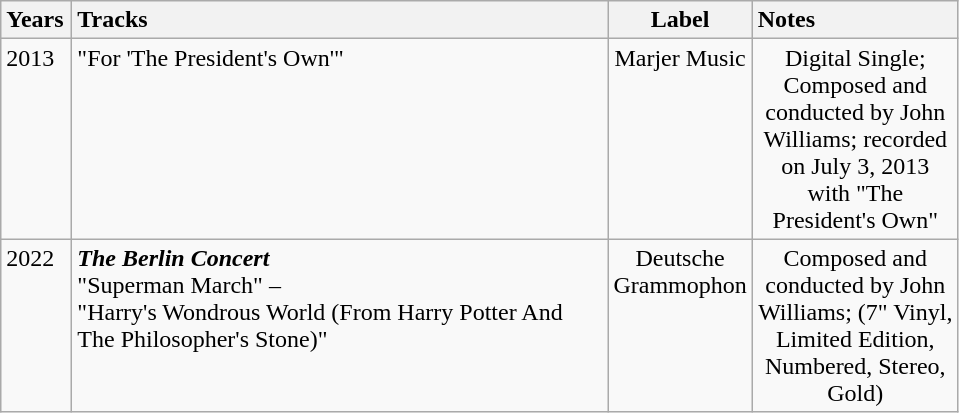<table class="wikitable">
<tr>
<th style="vertical-align:top; text-align:left; width:40px;">Years</th>
<th style="vertical-align:top; text-align:left; width:350px;">Tracks</th>
<th style="vertical-align:top; text-align:center; width:70px;">Label</th>
<th style="vertical-align:top; text-align:left; width:130px;">Notes</th>
</tr>
<tr style="vertical-align:top;">
<td style="text-align:left; ">2013</td>
<td style="text-align:left; ">"For 'The President's Own'"</td>
<td style="text-align:center; ">Marjer Music</td>
<td style="text-align:center; ">Digital Single; Composed and conducted by John Williams; recorded on July 3, 2013 with "The President's Own"</td>
</tr>
<tr style="vertical-align:top;">
<td style="text-align:left; ">2022</td>
<td style="text-align:left; "><strong><em>The Berlin Concert</em></strong><br>"Superman March" –<br>"Harry's Wondrous World (From Harry Potter And The Philosopher's Stone)"</td>
<td style="text-align:center; ">Deutsche Grammophon</td>
<td style="text-align:center; ">Composed and conducted by John Williams; (7" Vinyl, Limited Edition, Numbered, Stereo, Gold)</td>
</tr>
</table>
